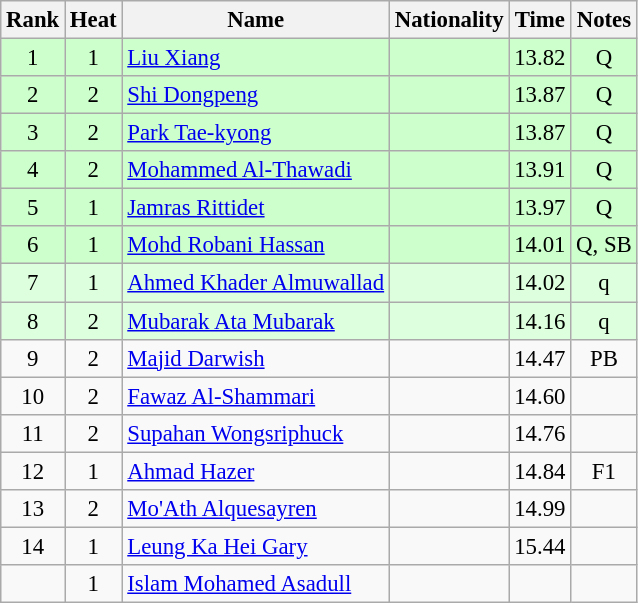<table class="wikitable sortable" style="text-align:center; font-size:95%">
<tr>
<th>Rank</th>
<th>Heat</th>
<th>Name</th>
<th>Nationality</th>
<th>Time</th>
<th>Notes</th>
</tr>
<tr bgcolor=ccffcc>
<td>1</td>
<td>1</td>
<td align=left><a href='#'>Liu Xiang</a></td>
<td align=left></td>
<td>13.82</td>
<td>Q</td>
</tr>
<tr bgcolor=ccffcc>
<td>2</td>
<td>2</td>
<td align=left><a href='#'>Shi Dongpeng</a></td>
<td align=left></td>
<td>13.87</td>
<td>Q</td>
</tr>
<tr bgcolor=ccffcc>
<td>3</td>
<td>2</td>
<td align=left><a href='#'>Park Tae-kyong</a></td>
<td align=left></td>
<td>13.87</td>
<td>Q</td>
</tr>
<tr bgcolor=ccffcc>
<td>4</td>
<td>2</td>
<td align=left><a href='#'>Mohammed Al-Thawadi</a></td>
<td align=left></td>
<td>13.91</td>
<td>Q</td>
</tr>
<tr bgcolor=ccffcc>
<td>5</td>
<td>1</td>
<td align=left><a href='#'>Jamras Rittidet</a></td>
<td align=left></td>
<td>13.97</td>
<td>Q</td>
</tr>
<tr bgcolor=ccffcc>
<td>6</td>
<td>1</td>
<td align=left><a href='#'>Mohd Robani Hassan</a></td>
<td align=left></td>
<td>14.01</td>
<td>Q, SB</td>
</tr>
<tr bgcolor=ddffdd>
<td>7</td>
<td>1</td>
<td align=left><a href='#'>Ahmed Khader Almuwallad</a></td>
<td align=left></td>
<td>14.02</td>
<td>q</td>
</tr>
<tr bgcolor=ddffdd>
<td>8</td>
<td>2</td>
<td align=left><a href='#'>Mubarak Ata Mubarak</a></td>
<td align=left></td>
<td>14.16</td>
<td>q</td>
</tr>
<tr>
<td>9</td>
<td>2</td>
<td align=left><a href='#'>Majid Darwish</a></td>
<td align=left></td>
<td>14.47</td>
<td>PB</td>
</tr>
<tr>
<td>10</td>
<td>2</td>
<td align=left><a href='#'>Fawaz Al-Shammari</a></td>
<td align=left></td>
<td>14.60</td>
<td></td>
</tr>
<tr>
<td>11</td>
<td>2</td>
<td align=left><a href='#'>Supahan Wongsriphuck</a></td>
<td align=left></td>
<td>14.76</td>
<td></td>
</tr>
<tr>
<td>12</td>
<td>1</td>
<td align=left><a href='#'>Ahmad Hazer</a></td>
<td align=left></td>
<td>14.84</td>
<td>F1</td>
</tr>
<tr>
<td>13</td>
<td>2</td>
<td align=left><a href='#'>Mo'Ath Alquesayren</a></td>
<td align=left></td>
<td>14.99</td>
<td></td>
</tr>
<tr>
<td>14</td>
<td>1</td>
<td align=left><a href='#'>Leung Ka Hei Gary</a></td>
<td align=left></td>
<td>15.44</td>
<td></td>
</tr>
<tr>
<td></td>
<td>1</td>
<td align=left><a href='#'>Islam Mohamed Asadull</a></td>
<td align=left></td>
<td></td>
<td></td>
</tr>
</table>
